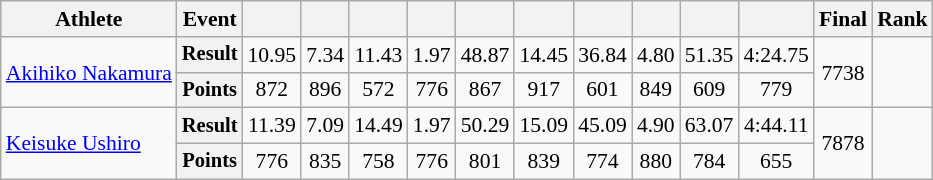<table class="wikitable" style="font-size:90%">
<tr>
<th>Athlete</th>
<th>Event</th>
<th></th>
<th></th>
<th></th>
<th></th>
<th></th>
<th></th>
<th></th>
<th></th>
<th></th>
<th></th>
<th>Final</th>
<th>Rank</th>
</tr>
<tr style="text-align:center">
<td rowspan=2 style="text-align:left"><a href='#'>Akihiko Nakamura</a></td>
<th style="font-size:95%">Result</th>
<td>10.95</td>
<td>7.34</td>
<td>11.43</td>
<td>1.97</td>
<td>48.87</td>
<td>14.45</td>
<td>36.84</td>
<td>4.80</td>
<td>51.35</td>
<td>4:24.75</td>
<td rowspan=2>7738</td>
<td rowspan=2></td>
</tr>
<tr style="text-align:center">
<th style="font-size:95%">Points</th>
<td>872</td>
<td>896</td>
<td>572</td>
<td>776</td>
<td>867</td>
<td>917</td>
<td>601</td>
<td>849</td>
<td>609</td>
<td>779</td>
</tr>
<tr style="text-align:center">
<td rowspan=2 style="text-align:left"><a href='#'>Keisuke Ushiro</a></td>
<th style="font-size:95%">Result</th>
<td>11.39</td>
<td>7.09</td>
<td>14.49</td>
<td>1.97</td>
<td>50.29</td>
<td>15.09</td>
<td>45.09</td>
<td>4.90</td>
<td>63.07</td>
<td>4:44.11</td>
<td rowspan=2>7878</td>
<td rowspan=2></td>
</tr>
<tr style="text-align:center">
<th style="font-size:95%">Points</th>
<td>776</td>
<td>835</td>
<td>758</td>
<td>776</td>
<td>801</td>
<td>839</td>
<td>774</td>
<td>880</td>
<td>784</td>
<td>655</td>
</tr>
</table>
